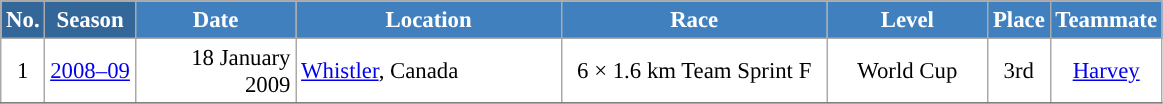<table class="wikitable sortable" style="font-size:95%; text-align:center; border:grey solid 1px; border-collapse:collapse; background:#ffffff;">
<tr style="background:#efefef;">
<th style="background-color:#369; color:white;">No.</th>
<th style="background-color:#369; color:white;">Season</th>
<th style="background-color:#4180be; color:white; width:100px;">Date</th>
<th style="background-color:#4180be; color:white; width:170px;">Location</th>
<th style="background-color:#4180be; color:white; width:170px;">Race</th>
<th style="background-color:#4180be; color:white; width:100px;">Level</th>
<th style="background-color:#4180be; color:white;">Place</th>
<th style="background-color:#4180be; color:white;">Teammate</th>
</tr>
<tr>
<td align=center>1</td>
<td rowspan=1 align=center><a href='#'>2008–09</a></td>
<td align=right>18 January 2009</td>
<td align=left> <a href='#'>Whistler</a>, Canada</td>
<td>6 × 1.6 km Team Sprint F</td>
<td>World Cup</td>
<td>3rd</td>
<td><a href='#'>Harvey</a></td>
</tr>
<tr>
</tr>
</table>
